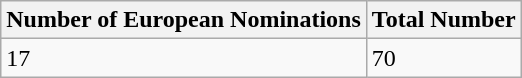<table class="wikitable">
<tr>
<th>Number of European Nominations</th>
<th>Total Number</th>
</tr>
<tr>
<td>17</td>
<td>70</td>
</tr>
</table>
